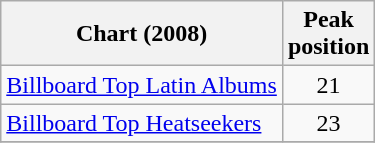<table class="wikitable sortable">
<tr>
<th>Chart (2008)</th>
<th>Peak<br>position</th>
</tr>
<tr>
<td><a href='#'>Billboard Top Latin Albums</a></td>
<td align="center">21</td>
</tr>
<tr>
<td><a href='#'>Billboard Top Heatseekers</a></td>
<td align="center">23</td>
</tr>
<tr>
</tr>
</table>
